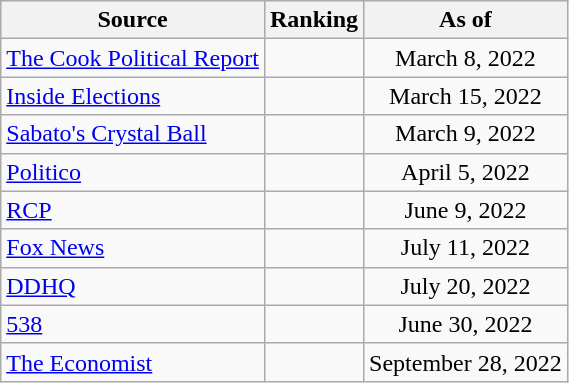<table class="wikitable" style="text-align:center">
<tr>
<th>Source</th>
<th>Ranking</th>
<th>As of</th>
</tr>
<tr>
<td align=left><a href='#'>The Cook Political Report</a></td>
<td></td>
<td>March 8, 2022</td>
</tr>
<tr>
<td align=left><a href='#'>Inside Elections</a></td>
<td></td>
<td>March 15, 2022</td>
</tr>
<tr>
<td align=left><a href='#'>Sabato's Crystal Ball</a></td>
<td></td>
<td>March 9, 2022</td>
</tr>
<tr>
<td align="left"><a href='#'>Politico</a></td>
<td></td>
<td>April 5, 2022</td>
</tr>
<tr>
<td align="left"><a href='#'>RCP</a></td>
<td></td>
<td>June 9, 2022</td>
</tr>
<tr>
<td align=left><a href='#'>Fox News</a></td>
<td></td>
<td>July 11, 2022</td>
</tr>
<tr>
<td align="left"><a href='#'>DDHQ</a></td>
<td></td>
<td>July 20, 2022</td>
</tr>
<tr>
<td align="left"><a href='#'>538</a></td>
<td></td>
<td>June 30, 2022</td>
</tr>
<tr>
<td align="left"><a href='#'>The Economist</a></td>
<td></td>
<td>September 28, 2022</td>
</tr>
</table>
